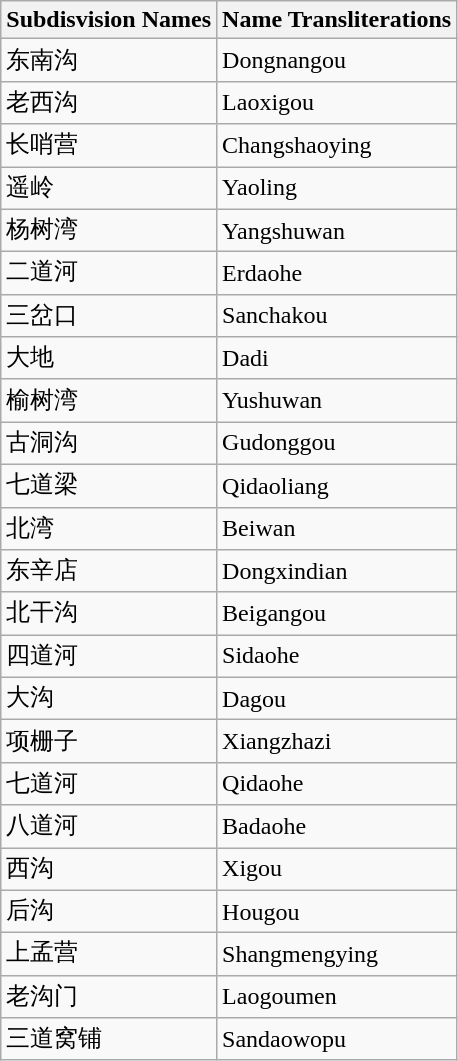<table class="wikitable sortable">
<tr>
<th>Subdisvision Names</th>
<th>Name Transliterations</th>
</tr>
<tr>
<td>东南沟</td>
<td>Dongnangou</td>
</tr>
<tr>
<td>老西沟</td>
<td>Laoxigou</td>
</tr>
<tr>
<td>长哨营</td>
<td>Changshaoying</td>
</tr>
<tr>
<td>遥岭</td>
<td>Yaoling</td>
</tr>
<tr>
<td>杨树湾</td>
<td>Yangshuwan</td>
</tr>
<tr>
<td>二道河</td>
<td>Erdaohe</td>
</tr>
<tr>
<td>三岔口</td>
<td>Sanchakou</td>
</tr>
<tr>
<td>大地</td>
<td>Dadi</td>
</tr>
<tr>
<td>榆树湾</td>
<td>Yushuwan</td>
</tr>
<tr>
<td>古洞沟</td>
<td>Gudonggou</td>
</tr>
<tr>
<td>七道梁</td>
<td>Qidaoliang</td>
</tr>
<tr>
<td>北湾</td>
<td>Beiwan</td>
</tr>
<tr>
<td>东辛店</td>
<td>Dongxindian</td>
</tr>
<tr>
<td>北干沟</td>
<td>Beigangou</td>
</tr>
<tr>
<td>四道河</td>
<td>Sidaohe</td>
</tr>
<tr>
<td>大沟</td>
<td>Dagou</td>
</tr>
<tr>
<td>项栅子</td>
<td>Xiangzhazi</td>
</tr>
<tr>
<td>七道河</td>
<td>Qidaohe</td>
</tr>
<tr>
<td>八道河</td>
<td>Badaohe</td>
</tr>
<tr>
<td>西沟</td>
<td>Xigou</td>
</tr>
<tr>
<td>后沟</td>
<td>Hougou</td>
</tr>
<tr>
<td>上孟营</td>
<td>Shangmengying</td>
</tr>
<tr>
<td>老沟门</td>
<td>Laogoumen</td>
</tr>
<tr>
<td>三道窝铺</td>
<td>Sandaowopu</td>
</tr>
</table>
